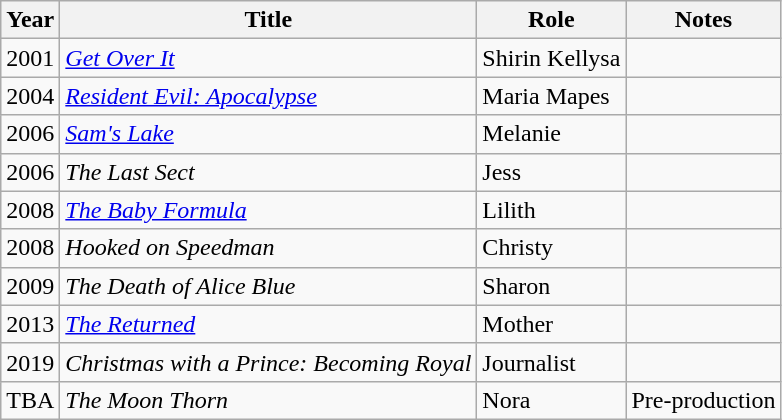<table class="wikitable sortable">
<tr>
<th>Year</th>
<th>Title</th>
<th>Role</th>
<th class="unsortable">Notes</th>
</tr>
<tr>
<td>2001</td>
<td><em><a href='#'>Get Over It</a></em></td>
<td>Shirin Kellysa</td>
<td></td>
</tr>
<tr>
<td>2004</td>
<td><em><a href='#'>Resident Evil: Apocalypse</a></em></td>
<td>Maria Mapes</td>
<td></td>
</tr>
<tr>
<td>2006</td>
<td><em><a href='#'>Sam's Lake</a></em></td>
<td>Melanie</td>
<td></td>
</tr>
<tr>
<td>2006</td>
<td data-sort-value="Last Sect, The"><em>The Last Sect</em></td>
<td>Jess</td>
<td></td>
</tr>
<tr>
<td>2008</td>
<td data-sort-value="Baby Formula, The"><em><a href='#'>The Baby Formula</a></em></td>
<td>Lilith</td>
<td></td>
</tr>
<tr>
<td>2008</td>
<td><em>Hooked on Speedman</em></td>
<td>Christy</td>
<td></td>
</tr>
<tr>
<td>2009</td>
<td data-sort-value="Death of Alice Blue, The"><em>The Death of Alice Blue</em></td>
<td>Sharon</td>
<td></td>
</tr>
<tr>
<td>2013</td>
<td data-sort-value="Returned, The"><em><a href='#'>The Returned</a></em></td>
<td>Mother</td>
<td></td>
</tr>
<tr>
<td>2019</td>
<td><em>Christmas with a Prince: Becoming Royal</em></td>
<td>Journalist</td>
<td></td>
</tr>
<tr>
<td>TBA</td>
<td data-sort-value="Moon Thorn, The"><em>The Moon Thorn</em></td>
<td>Nora</td>
<td>Pre-production</td>
</tr>
</table>
